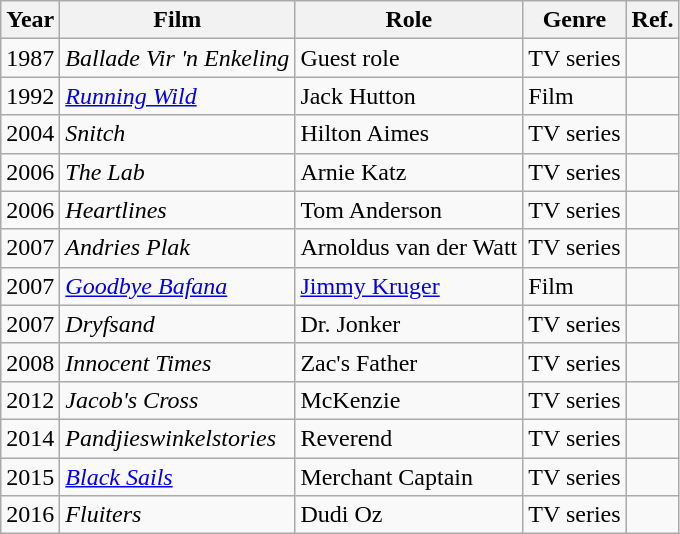<table class="wikitable">
<tr>
<th>Year</th>
<th>Film</th>
<th>Role</th>
<th>Genre</th>
<th>Ref.</th>
</tr>
<tr>
<td>1987</td>
<td><em>Ballade Vir 'n Enkeling</em></td>
<td>Guest role</td>
<td>TV series</td>
<td></td>
</tr>
<tr>
<td>1992</td>
<td><em><a href='#'>Running Wild</a></em></td>
<td>Jack Hutton</td>
<td>Film</td>
<td></td>
</tr>
<tr>
<td>2004</td>
<td><em>Snitch</em></td>
<td>Hilton Aimes</td>
<td>TV series</td>
<td></td>
</tr>
<tr>
<td>2006</td>
<td><em>The Lab</em></td>
<td>Arnie Katz</td>
<td>TV series</td>
<td></td>
</tr>
<tr>
<td>2006</td>
<td><em>Heartlines</em></td>
<td>Tom Anderson</td>
<td>TV series</td>
<td></td>
</tr>
<tr>
<td>2007</td>
<td><em>Andries Plak</em></td>
<td>Arnoldus van der Watt</td>
<td>TV series</td>
<td></td>
</tr>
<tr>
<td>2007</td>
<td><em><a href='#'>Goodbye Bafana</a></em></td>
<td><a href='#'>Jimmy Kruger</a></td>
<td>Film</td>
<td></td>
</tr>
<tr>
<td>2007</td>
<td><em>Dryfsand</em></td>
<td>Dr. Jonker</td>
<td>TV series</td>
<td></td>
</tr>
<tr>
<td>2008</td>
<td><em>Innocent Times</em></td>
<td>Zac's Father</td>
<td>TV series</td>
<td></td>
</tr>
<tr>
<td>2012</td>
<td><em>Jacob's Cross</em></td>
<td>McKenzie</td>
<td>TV series</td>
<td></td>
</tr>
<tr>
<td>2014</td>
<td><em>Pandjieswinkelstories</em></td>
<td>Reverend</td>
<td>TV series</td>
<td></td>
</tr>
<tr>
<td>2015</td>
<td><em><a href='#'>Black Sails</a></em></td>
<td>Merchant Captain</td>
<td>TV series</td>
<td></td>
</tr>
<tr>
<td>2016</td>
<td><em>Fluiters</em></td>
<td>Dudi Oz</td>
<td>TV series</td>
<td></td>
</tr>
</table>
